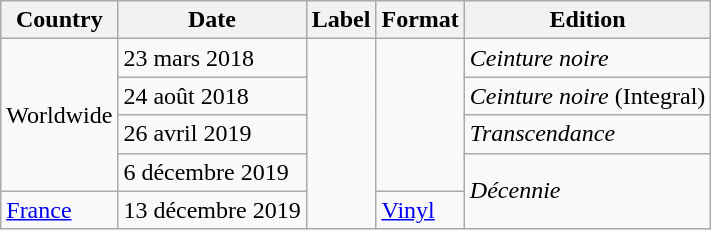<table class="wikitable">
<tr>
<th>Country</th>
<th>Date</th>
<th>Label</th>
<th>Format</th>
<th>Edition</th>
</tr>
<tr>
<td rowspan="4">Worldwide</td>
<td>23 mars 2018</td>
<td rowspan="5"></td>
<td rowspan="4"></td>
<td><em>Ceinture noire</em></td>
</tr>
<tr>
<td>24 août 2018</td>
<td><em>Ceinture noire</em> (Integral)</td>
</tr>
<tr>
<td>26 avril 2019</td>
<td><em>Transcendance</em></td>
</tr>
<tr>
<td>6 décembre 2019</td>
<td rowspan="2"><em>Décennie</em></td>
</tr>
<tr>
<td><a href='#'>France</a></td>
<td>13 décembre 2019</td>
<td><a href='#'>Vinyl</a></td>
</tr>
</table>
